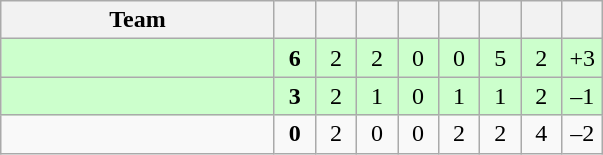<table class="wikitable" style="text-align:center">
<tr>
<th width="175">Team</th>
<th width="20"></th>
<th width="20"></th>
<th width="20"></th>
<th width="20"></th>
<th width="20"></th>
<th width="20"></th>
<th width="20"></th>
<th width="20"></th>
</tr>
<tr bgcolor=#CCFFCC>
<td align=left></td>
<td><strong>6</strong></td>
<td>2</td>
<td>2</td>
<td>0</td>
<td>0</td>
<td>5</td>
<td>2</td>
<td>+3</td>
</tr>
<tr bgcolor=#CCFFCC>
<td align=left></td>
<td><strong>3</strong></td>
<td>2</td>
<td>1</td>
<td>0</td>
<td>1</td>
<td>1</td>
<td>2</td>
<td>–1</td>
</tr>
<tr>
<td align=left></td>
<td><strong>0</strong></td>
<td>2</td>
<td>0</td>
<td>0</td>
<td>2</td>
<td>2</td>
<td>4</td>
<td>–2</td>
</tr>
</table>
